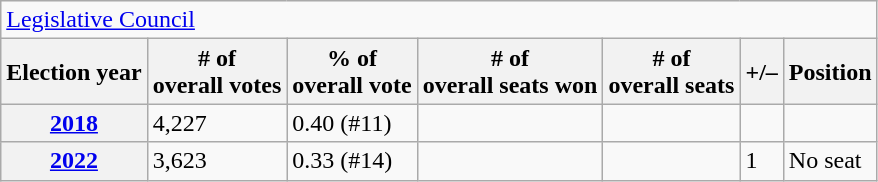<table class=wikitable>
<tr>
<td colspan=7><a href='#'>Legislative Council</a></td>
</tr>
<tr>
<th>Election year</th>
<th># of<br>overall votes</th>
<th>% of<br>overall vote</th>
<th># of<br>overall seats won</th>
<th># of<br>overall seats</th>
<th>+/–</th>
<th>Position</th>
</tr>
<tr>
<th><a href='#'>2018</a></th>
<td>4,227</td>
<td>0.40 (#11)</td>
<td></td>
<td></td>
<td></td>
<td></td>
</tr>
<tr>
<th><a href='#'>2022</a></th>
<td>3,623</td>
<td>0.33 (#14)</td>
<td></td>
<td></td>
<td> 1</td>
<td>No seat</td>
</tr>
</table>
